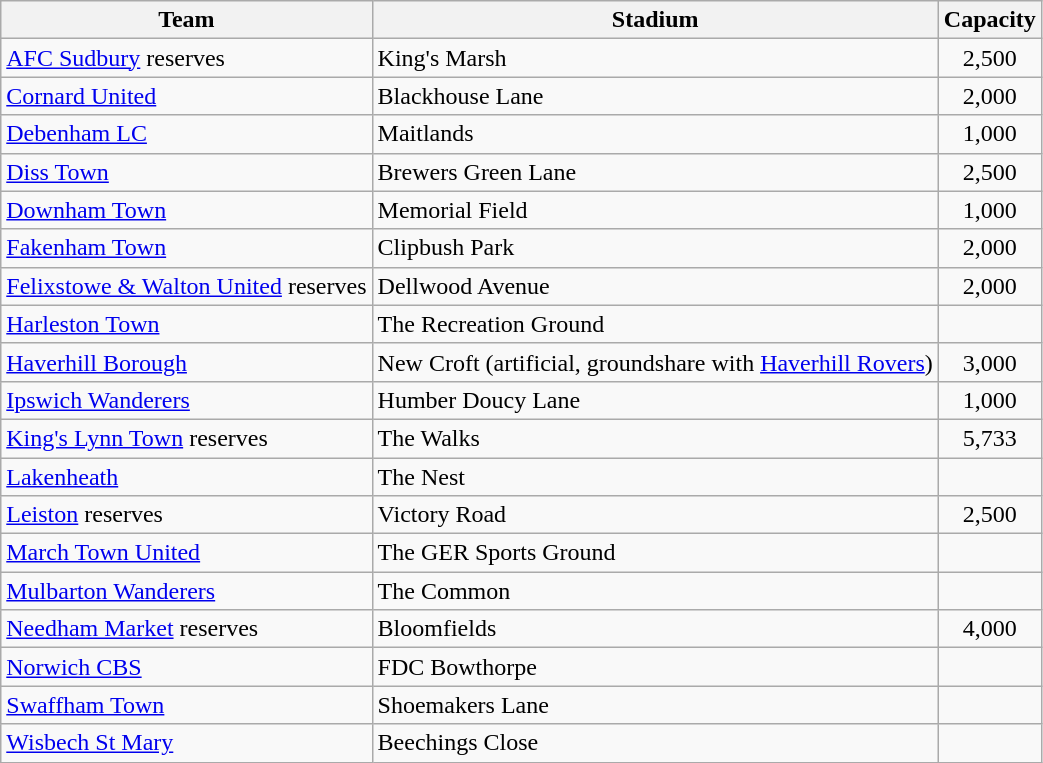<table class="wikitable sortable">
<tr>
<th>Team</th>
<th>Stadium</th>
<th>Capacity</th>
</tr>
<tr>
<td><a href='#'>AFC Sudbury</a> reserves</td>
<td>King's Marsh</td>
<td align="center">2,500</td>
</tr>
<tr>
<td><a href='#'>Cornard United</a></td>
<td>Blackhouse Lane</td>
<td align="center">2,000</td>
</tr>
<tr>
<td><a href='#'>Debenham LC</a></td>
<td>Maitlands</td>
<td align="center">1,000</td>
</tr>
<tr>
<td><a href='#'>Diss Town</a></td>
<td>Brewers Green Lane</td>
<td align="center">2,500</td>
</tr>
<tr>
<td><a href='#'>Downham Town</a></td>
<td>Memorial Field</td>
<td align="center">1,000</td>
</tr>
<tr>
<td><a href='#'>Fakenham Town</a></td>
<td>Clipbush Park</td>
<td align="center">2,000</td>
</tr>
<tr>
<td><a href='#'>Felixstowe & Walton United</a> reserves</td>
<td>Dellwood Avenue</td>
<td align="center">2,000</td>
</tr>
<tr>
<td><a href='#'>Harleston Town</a></td>
<td>The Recreation Ground</td>
<td align="center"></td>
</tr>
<tr>
<td><a href='#'>Haverhill Borough</a></td>
<td>New Croft (artificial, groundshare with <a href='#'>Haverhill Rovers</a>)</td>
<td align="center">3,000</td>
</tr>
<tr>
<td><a href='#'>Ipswich Wanderers</a></td>
<td>Humber Doucy Lane</td>
<td align="center">1,000</td>
</tr>
<tr>
<td><a href='#'>King's Lynn Town</a> reserves</td>
<td>The Walks</td>
<td align="center">5,733</td>
</tr>
<tr>
<td><a href='#'>Lakenheath</a></td>
<td>The Nest</td>
<td align="center"></td>
</tr>
<tr>
<td><a href='#'>Leiston</a> reserves</td>
<td>Victory Road</td>
<td align="center">2,500</td>
</tr>
<tr>
<td><a href='#'>March Town United</a></td>
<td>The GER Sports Ground</td>
<td align="center"></td>
</tr>
<tr>
<td><a href='#'>Mulbarton Wanderers</a></td>
<td>The Common</td>
<td align="center"></td>
</tr>
<tr>
<td><a href='#'>Needham Market</a> reserves</td>
<td>Bloomfields</td>
<td align="center">4,000</td>
</tr>
<tr>
<td><a href='#'>Norwich CBS</a></td>
<td>FDC Bowthorpe</td>
<td align="center"></td>
</tr>
<tr>
<td><a href='#'>Swaffham Town</a></td>
<td>Shoemakers Lane</td>
<td align="center"></td>
</tr>
<tr>
<td><a href='#'>Wisbech St Mary</a></td>
<td>Beechings Close</td>
<td align="center"></td>
</tr>
</table>
